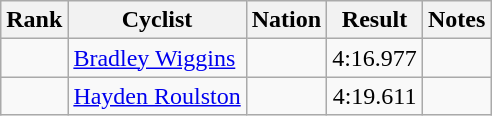<table class="wikitable sortable" style="text-align:center;">
<tr>
<th>Rank</th>
<th>Cyclist</th>
<th>Nation</th>
<th>Result</th>
<th>Notes</th>
</tr>
<tr>
<td></td>
<td align=left><a href='#'>Bradley Wiggins</a></td>
<td align=left></td>
<td>4:16.977</td>
<td></td>
</tr>
<tr>
<td></td>
<td align=left><a href='#'>Hayden Roulston</a></td>
<td align=left></td>
<td>4:19.611</td>
<td></td>
</tr>
</table>
